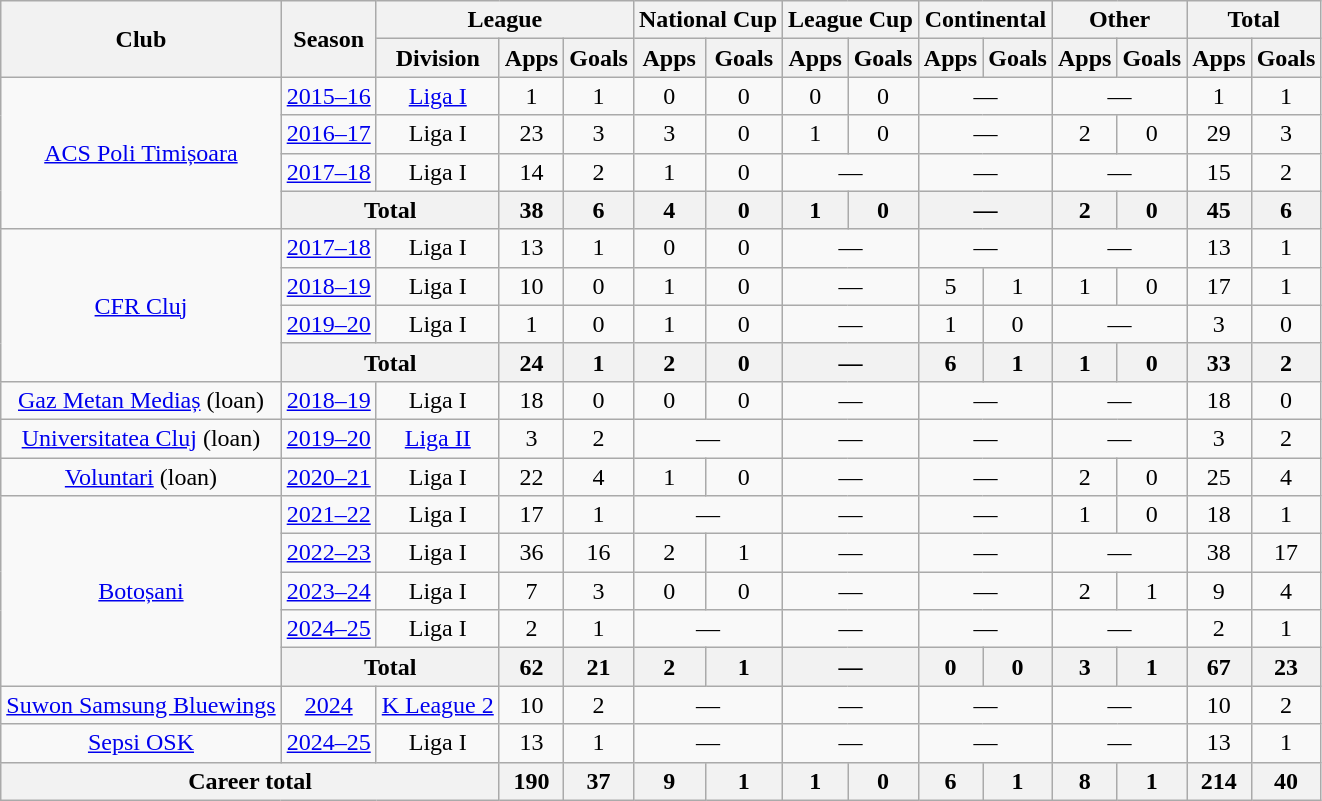<table class="wikitable" style="text-align:center">
<tr>
<th rowspan="2">Club</th>
<th rowspan="2">Season</th>
<th colspan="3">League</th>
<th colspan="2">National Cup</th>
<th colspan="2">League Cup</th>
<th colspan="2">Continental</th>
<th colspan="2">Other</th>
<th colspan="3">Total</th>
</tr>
<tr>
<th>Division</th>
<th>Apps</th>
<th>Goals</th>
<th>Apps</th>
<th>Goals</th>
<th>Apps</th>
<th>Goals</th>
<th>Apps</th>
<th>Goals</th>
<th>Apps</th>
<th>Goals</th>
<th>Apps</th>
<th>Goals</th>
</tr>
<tr>
<td rowspan="4"><a href='#'>ACS Poli Timișoara</a></td>
<td><a href='#'>2015–16</a></td>
<td><a href='#'>Liga I</a></td>
<td>1</td>
<td>1</td>
<td>0</td>
<td>0</td>
<td>0</td>
<td>0</td>
<td colspan="2">—</td>
<td colspan="2">—</td>
<td>1</td>
<td>1</td>
</tr>
<tr>
<td><a href='#'>2016–17</a></td>
<td>Liga I</td>
<td>23</td>
<td>3</td>
<td>3</td>
<td>0</td>
<td>1</td>
<td>0</td>
<td colspan="2">—</td>
<td>2</td>
<td>0</td>
<td>29</td>
<td>3</td>
</tr>
<tr>
<td><a href='#'>2017–18</a></td>
<td>Liga I</td>
<td>14</td>
<td>2</td>
<td>1</td>
<td>0</td>
<td colspan="2">—</td>
<td colspan="2">—</td>
<td colspan="2">—</td>
<td>15</td>
<td>2</td>
</tr>
<tr>
<th colspan="2">Total</th>
<th>38</th>
<th>6</th>
<th>4</th>
<th>0</th>
<th>1</th>
<th>0</th>
<th colspan="2">—</th>
<th>2</th>
<th>0</th>
<th>45</th>
<th>6</th>
</tr>
<tr>
<td rowspan="4"><a href='#'>CFR Cluj</a></td>
<td><a href='#'>2017–18</a></td>
<td>Liga I</td>
<td>13</td>
<td>1</td>
<td>0</td>
<td>0</td>
<td colspan="2">—</td>
<td colspan="2">—</td>
<td colspan="2">—</td>
<td>13</td>
<td>1</td>
</tr>
<tr>
<td><a href='#'>2018–19</a></td>
<td>Liga I</td>
<td>10</td>
<td>0</td>
<td>1</td>
<td>0</td>
<td colspan="2">—</td>
<td>5</td>
<td>1</td>
<td>1</td>
<td>0</td>
<td>17</td>
<td>1</td>
</tr>
<tr>
<td><a href='#'>2019–20</a></td>
<td>Liga I</td>
<td>1</td>
<td>0</td>
<td>1</td>
<td>0</td>
<td colspan="2">—</td>
<td>1</td>
<td>0</td>
<td colspan="2">—</td>
<td>3</td>
<td>0</td>
</tr>
<tr>
<th colspan="2">Total</th>
<th>24</th>
<th>1</th>
<th>2</th>
<th>0</th>
<th colspan="2">—</th>
<th>6</th>
<th>1</th>
<th>1</th>
<th>0</th>
<th>33</th>
<th>2</th>
</tr>
<tr>
<td><a href='#'>Gaz Metan Mediaș</a> (loan)</td>
<td><a href='#'>2018–19</a></td>
<td>Liga I</td>
<td>18</td>
<td>0</td>
<td>0</td>
<td>0</td>
<td colspan="2">—</td>
<td colspan="2">—</td>
<td colspan="2">—</td>
<td>18</td>
<td>0</td>
</tr>
<tr>
<td><a href='#'>Universitatea Cluj</a> (loan)</td>
<td><a href='#'>2019–20</a></td>
<td><a href='#'>Liga II</a></td>
<td>3</td>
<td>2</td>
<td colspan="2">—</td>
<td colspan="2">—</td>
<td colspan="2">—</td>
<td colspan="2">—</td>
<td>3</td>
<td>2</td>
</tr>
<tr>
<td><a href='#'>Voluntari</a> (loan)</td>
<td><a href='#'>2020–21</a></td>
<td>Liga I</td>
<td>22</td>
<td>4</td>
<td>1</td>
<td>0</td>
<td colspan="2">—</td>
<td colspan="2">—</td>
<td>2</td>
<td>0</td>
<td>25</td>
<td>4</td>
</tr>
<tr>
<td rowspan="5"><a href='#'>Botoșani</a></td>
<td><a href='#'>2021–22</a></td>
<td>Liga I</td>
<td>17</td>
<td>1</td>
<td colspan="2">—</td>
<td colspan="2">—</td>
<td colspan="2">—</td>
<td>1</td>
<td>0</td>
<td>18</td>
<td>1</td>
</tr>
<tr>
<td><a href='#'>2022–23</a></td>
<td>Liga I</td>
<td>36</td>
<td>16</td>
<td>2</td>
<td>1</td>
<td colspan="2">—</td>
<td colspan="2">—</td>
<td colspan="2">—</td>
<td>38</td>
<td>17</td>
</tr>
<tr>
<td><a href='#'>2023–24</a></td>
<td>Liga I</td>
<td>7</td>
<td>3</td>
<td>0</td>
<td>0</td>
<td colspan="2">—</td>
<td colspan="2">—</td>
<td>2</td>
<td>1</td>
<td>9</td>
<td>4</td>
</tr>
<tr>
<td><a href='#'>2024–25</a></td>
<td>Liga I</td>
<td>2</td>
<td>1</td>
<td colspan="2">—</td>
<td colspan="2">—</td>
<td colspan="2">—</td>
<td colspan="2">—</td>
<td>2</td>
<td>1</td>
</tr>
<tr>
<th colspan="2">Total</th>
<th>62</th>
<th>21</th>
<th>2</th>
<th>1</th>
<th colspan="2">—</th>
<th>0</th>
<th>0</th>
<th>3</th>
<th>1</th>
<th>67</th>
<th>23</th>
</tr>
<tr>
<td><a href='#'>Suwon Samsung Bluewings</a></td>
<td><a href='#'>2024</a></td>
<td><a href='#'>K League 2</a></td>
<td>10</td>
<td>2</td>
<td colspan="2">—</td>
<td colspan="2">—</td>
<td colspan="2">—</td>
<td colspan="2">—</td>
<td>10</td>
<td>2</td>
</tr>
<tr>
<td><a href='#'>Sepsi OSK</a></td>
<td><a href='#'>2024–25</a></td>
<td>Liga I</td>
<td>13</td>
<td>1</td>
<td colspan="2">—</td>
<td colspan="2">—</td>
<td colspan="2">—</td>
<td colspan="2">—</td>
<td>13</td>
<td>1</td>
</tr>
<tr>
<th colspan="3">Career total</th>
<th>190</th>
<th>37</th>
<th>9</th>
<th>1</th>
<th>1</th>
<th>0</th>
<th>6</th>
<th>1</th>
<th>8</th>
<th>1</th>
<th>214</th>
<th>40</th>
</tr>
</table>
